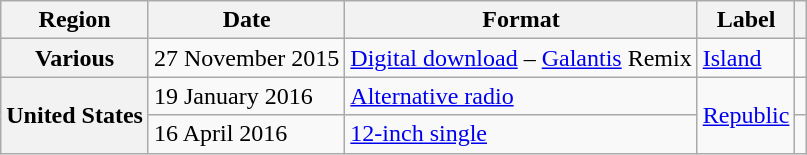<table class="wikitable plainrowheaders">
<tr>
<th scope="col">Region</th>
<th scope="col">Date</th>
<th scope="col">Format</th>
<th scope="col">Label</th>
<th scope="col"></th>
</tr>
<tr>
<th scope="row">Various</th>
<td>27 November 2015</td>
<td><a href='#'>Digital download</a> – <a href='#'>Galantis</a> Remix</td>
<td><a href='#'>Island</a></td>
<td align="center"></td>
</tr>
<tr>
<th scope="row" rowspan="2">United States</th>
<td>19 January 2016</td>
<td><a href='#'>Alternative radio</a></td>
<td rowspan="2"><a href='#'>Republic</a></td>
<td align="center"></td>
</tr>
<tr>
<td>16 April 2016</td>
<td><a href='#'>12-inch single</a></td>
<td align="center"></td>
</tr>
</table>
